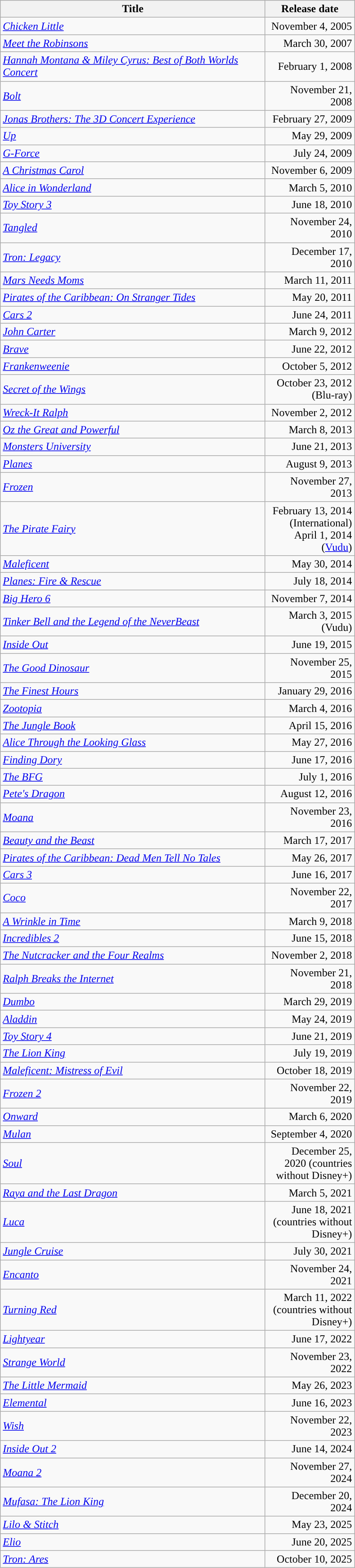<table class="wikitable sortable">
<tr>
<th width=385px>Title</th>
<th width=125px>Release date</th>
</tr>
<tr>
<td><em><a href='#'>Chicken Little</a></em></td>
<td style="text-align:right;">November 4, 2005</td>
</tr>
<tr>
<td><em><a href='#'>Meet the Robinsons</a></em></td>
<td style="text-align:right;">March 30, 2007</td>
</tr>
<tr>
<td><em><a href='#'>Hannah Montana & Miley Cyrus: Best of Both Worlds Concert</a></em></td>
<td style="text-align:right;">February 1, 2008</td>
</tr>
<tr>
<td><em><a href='#'>Bolt</a></em></td>
<td style="text-align:right;">November 21, 2008</td>
</tr>
<tr>
<td><em><a href='#'>Jonas Brothers: The 3D Concert Experience</a></em></td>
<td style="text-align:right;">February 27, 2009</td>
</tr>
<tr>
<td><em><a href='#'>Up</a></em></td>
<td style="text-align:right;">May 29, 2009</td>
</tr>
<tr>
<td><em><a href='#'>G-Force</a></em></td>
<td style="text-align:right;">July 24, 2009</td>
</tr>
<tr>
<td><em><a href='#'>A Christmas Carol</a></em></td>
<td style="text-align:right;">November 6, 2009</td>
</tr>
<tr>
<td><em><a href='#'>Alice in Wonderland</a></em></td>
<td style="text-align:right;">March 5, 2010</td>
</tr>
<tr>
<td><em><a href='#'>Toy Story 3</a></em></td>
<td style="text-align:right;">June 18, 2010</td>
</tr>
<tr>
<td><em><a href='#'>Tangled</a></em></td>
<td style="text-align:right;">November 24, 2010</td>
</tr>
<tr>
<td><em><a href='#'>Tron: Legacy</a></em></td>
<td style="text-align:right;">December 17, 2010</td>
</tr>
<tr>
<td><em><a href='#'>Mars Needs Moms</a></em></td>
<td style="text-align:right;">March 11, 2011</td>
</tr>
<tr>
<td><em><a href='#'>Pirates of the Caribbean: On Stranger Tides</a></em></td>
<td style="text-align:right;">May 20, 2011</td>
</tr>
<tr>
<td><em><a href='#'>Cars 2</a></em></td>
<td style="text-align:right;">June 24, 2011</td>
</tr>
<tr>
<td><em><a href='#'>John Carter</a></em></td>
<td style="text-align:right;">March 9, 2012</td>
</tr>
<tr>
<td><em><a href='#'>Brave</a></em></td>
<td style="text-align:right;">June 22, 2012</td>
</tr>
<tr>
<td><em><a href='#'>Frankenweenie</a></em></td>
<td style="text-align:right;">October 5, 2012</td>
</tr>
<tr>
<td><em><a href='#'>Secret of the Wings</a></em></td>
<td style="text-align:right;">October 23, 2012 (Blu-ray)</td>
</tr>
<tr>
<td><em><a href='#'>Wreck-It Ralph</a></em></td>
<td style="text-align:right;">November 2, 2012</td>
</tr>
<tr>
<td><em><a href='#'>Oz the Great and Powerful</a></em></td>
<td style="text-align:right;">March 8, 2013</td>
</tr>
<tr>
<td><em><a href='#'>Monsters University</a></em></td>
<td style="text-align:right;">June 21, 2013</td>
</tr>
<tr>
<td><em><a href='#'>Planes</a></em></td>
<td style="text-align:right;">August 9, 2013</td>
</tr>
<tr>
<td><em><a href='#'>Frozen</a></em></td>
<td style="text-align:right;">November 27, 2013</td>
</tr>
<tr>
<td><em><a href='#'>The Pirate Fairy</a></em></td>
<td style="text-align:right;">February 13, 2014 (International) <br> April 1, 2014 (<a href='#'>Vudu</a>)</td>
</tr>
<tr>
<td><em><a href='#'>Maleficent</a></em></td>
<td style="text-align:right;">May 30, 2014</td>
</tr>
<tr>
<td><em><a href='#'>Planes: Fire & Rescue</a></em></td>
<td style="text-align:right;">July 18, 2014</td>
</tr>
<tr>
<td><em><a href='#'>Big Hero 6</a></em></td>
<td style="text-align:right;">November 7, 2014</td>
</tr>
<tr>
<td><em><a href='#'>Tinker Bell and the Legend of the NeverBeast</a></em></td>
<td style="text-align:right;">March 3, 2015 (Vudu)</td>
</tr>
<tr>
<td><em><a href='#'>Inside Out</a></em></td>
<td style="text-align:right;">June 19, 2015</td>
</tr>
<tr>
<td><em><a href='#'>The Good Dinosaur</a></em></td>
<td style="text-align:right;">November 25, 2015</td>
</tr>
<tr>
<td><em><a href='#'>The Finest Hours</a></em></td>
<td style="text-align:right;">January 29, 2016</td>
</tr>
<tr>
<td><em><a href='#'>Zootopia</a></em></td>
<td style="text-align:right;">March 4, 2016</td>
</tr>
<tr>
<td><em><a href='#'>The Jungle Book</a></em></td>
<td style="text-align:right;">April 15, 2016</td>
</tr>
<tr>
<td><em><a href='#'>Alice Through the Looking Glass</a></em></td>
<td style="text-align:right;">May 27, 2016</td>
</tr>
<tr>
<td><em><a href='#'>Finding Dory</a></em></td>
<td style="text-align:right;">June 17, 2016</td>
</tr>
<tr>
<td><em><a href='#'>The BFG</a></em></td>
<td style="text-align:right;">July 1, 2016</td>
</tr>
<tr>
<td><em><a href='#'>Pete's Dragon</a></em></td>
<td style="text-align:right;">August 12, 2016</td>
</tr>
<tr>
<td><em><a href='#'>Moana</a></em></td>
<td style="text-align:right;">November 23, 2016</td>
</tr>
<tr>
<td><em><a href='#'>Beauty and the Beast</a></em></td>
<td style="text-align:right;">March 17, 2017</td>
</tr>
<tr>
<td><em><a href='#'>Pirates of the Caribbean: Dead Men Tell No Tales</a></em></td>
<td style="text-align:right;">May 26, 2017</td>
</tr>
<tr>
<td><em><a href='#'>Cars 3</a></em></td>
<td style="text-align:right;">June 16, 2017</td>
</tr>
<tr>
<td><em><a href='#'>Coco</a></em></td>
<td style="text-align:right;">November 22, 2017</td>
</tr>
<tr>
<td><em><a href='#'>A Wrinkle in Time</a></em></td>
<td style="text-align:right;">March 9, 2018</td>
</tr>
<tr>
<td><em><a href='#'>Incredibles 2</a></em></td>
<td style="text-align:right;">June 15, 2018</td>
</tr>
<tr>
<td><em><a href='#'>The Nutcracker and the Four Realms</a></em></td>
<td style="text-align:right;">November 2, 2018</td>
</tr>
<tr>
<td><em><a href='#'>Ralph Breaks the Internet</a></em></td>
<td style="text-align:right;">November 21, 2018</td>
</tr>
<tr>
<td><em><a href='#'>Dumbo</a></em></td>
<td style="text-align:right;">March 29, 2019</td>
</tr>
<tr>
<td><em><a href='#'>Aladdin</a></em></td>
<td style="text-align:right;">May 24, 2019</td>
</tr>
<tr>
<td><em><a href='#'>Toy Story 4</a></em></td>
<td style="text-align:right;">June 21, 2019</td>
</tr>
<tr>
<td><em><a href='#'>The Lion King</a></em></td>
<td style="text-align:right;">July 19, 2019</td>
</tr>
<tr>
<td><em><a href='#'>Maleficent: Mistress of Evil</a></em></td>
<td style="text-align:right;">October 18, 2019</td>
</tr>
<tr>
<td><em><a href='#'>Frozen 2</a></em></td>
<td style="text-align:right;">November 22, 2019</td>
</tr>
<tr>
<td><em><a href='#'>Onward</a></em></td>
<td style="text-align:right;">March 6, 2020</td>
</tr>
<tr>
<td><em><a href='#'>Mulan</a></em></td>
<td style="text-align:right;">September 4, 2020</td>
</tr>
<tr>
<td><em><a href='#'>Soul</a></em></td>
<td style="text-align:right;">December 25, 2020 (countries without Disney+)</td>
</tr>
<tr>
<td><em><a href='#'>Raya and the Last Dragon</a></em></td>
<td style="text-align:right;">March 5, 2021</td>
</tr>
<tr>
<td><em><a href='#'>Luca</a></em></td>
<td style="text-align:right;">June 18, 2021 (countries without Disney+)</td>
</tr>
<tr>
<td><em><a href='#'>Jungle Cruise</a></em></td>
<td style="text-align:right;">July 30, 2021</td>
</tr>
<tr>
<td><em><a href='#'>Encanto</a></em></td>
<td style="text-align:right;">November 24, 2021</td>
</tr>
<tr>
<td><em><a href='#'>Turning Red</a></em></td>
<td style="text-align:right;">March 11, 2022 (countries without Disney+)</td>
</tr>
<tr>
<td><em><a href='#'>Lightyear</a></em></td>
<td style="text-align:right;">June 17, 2022</td>
</tr>
<tr>
<td><em><a href='#'>Strange World</a></em></td>
<td style="text-align:right;">November 23, 2022</td>
</tr>
<tr>
<td><em><a href='#'>The Little Mermaid</a></em></td>
<td style="text-align:right;">May 26, 2023</td>
</tr>
<tr>
<td><em><a href='#'>Elemental</a></em></td>
<td style="text-align:right;">June 16, 2023</td>
</tr>
<tr>
<td><em><a href='#'>Wish</a></em></td>
<td style="text-align:right;">November 22, 2023</td>
</tr>
<tr>
<td><em><a href='#'>Inside Out 2</a></em></td>
<td style="text-align:right;">June 14, 2024</td>
</tr>
<tr>
<td><em><a href='#'>Moana 2</a></em></td>
<td style="text-align:right;">November 27, 2024</td>
</tr>
<tr>
<td><em><a href='#'>Mufasa: The Lion King</a></em></td>
<td style="text-align:right;">December 20, 2024</td>
</tr>
<tr>
<td><em><a href='#'>Lilo & Stitch</a></em></td>
<td style="text-align:right;">May 23, 2025</td>
</tr>
<tr>
<td><em><a href='#'>Elio</a></em></td>
<td style="text-align:right;">June 20, 2025</td>
</tr>
<tr>
<td><em><a href='#'>Tron: Ares</a></em></td>
<td style="text-align:right;">October 10, 2025</td>
</tr>
</table>
